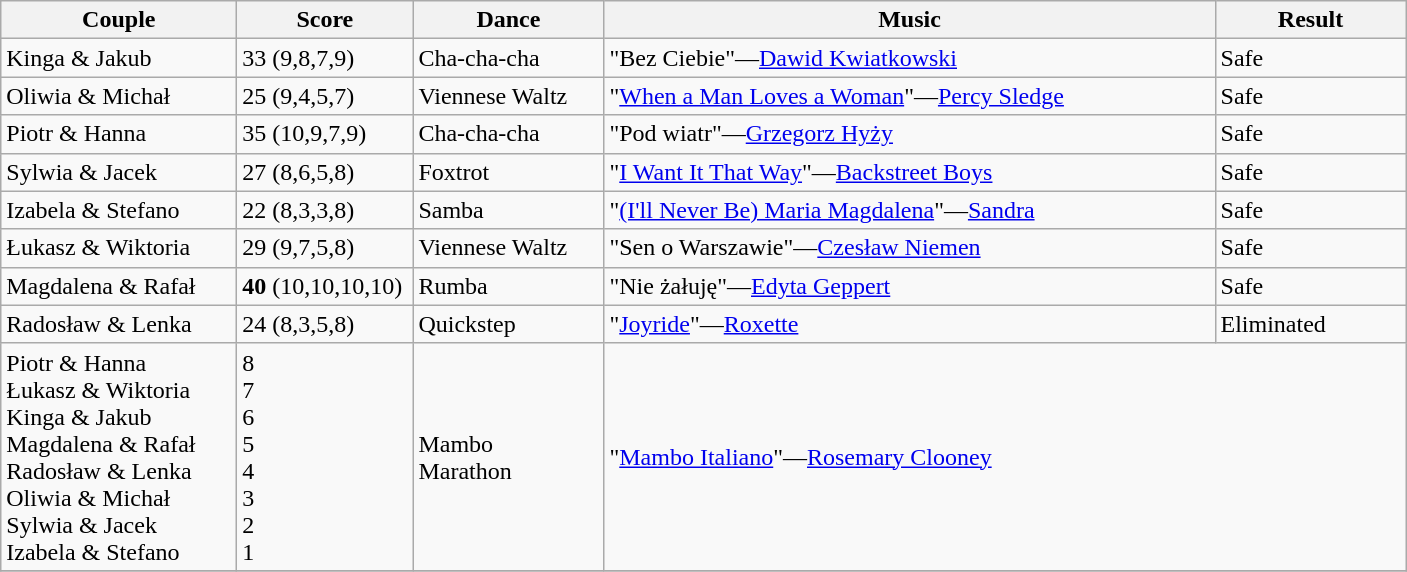<table class="wikitable">
<tr>
<th style="width:150px;">Couple</th>
<th style="width:110px;">Score</th>
<th style="width:120px;">Dance</th>
<th style="width:400px;">Music</th>
<th style="width:120px;">Result</th>
</tr>
<tr>
<td>Kinga & Jakub</td>
<td>33 (9,8,7,9)</td>
<td>Cha-cha-cha</td>
<td>"Bez Ciebie"—<a href='#'>Dawid Kwiatkowski</a></td>
<td>Safe</td>
</tr>
<tr>
<td>Oliwia & Michał</td>
<td>25 (9,4,5,7)</td>
<td>Viennese Waltz</td>
<td>"<a href='#'>When a Man Loves a Woman</a>"—<a href='#'>Percy Sledge</a></td>
<td>Safe</td>
</tr>
<tr>
<td>Piotr & Hanna</td>
<td>35 (10,9,7,9)</td>
<td>Cha-cha-cha</td>
<td>"Pod wiatr"—<a href='#'>Grzegorz Hyży</a></td>
<td>Safe</td>
</tr>
<tr>
<td>Sylwia & Jacek</td>
<td>27 (8,6,5,8)</td>
<td>Foxtrot</td>
<td>"<a href='#'>I Want It That Way</a>"—<a href='#'>Backstreet Boys</a></td>
<td>Safe</td>
</tr>
<tr>
<td>Izabela & Stefano</td>
<td>22 (8,3,3,8)</td>
<td>Samba</td>
<td>"<a href='#'>(I'll Never Be) Maria Magdalena</a>"—<a href='#'>Sandra</a></td>
<td>Safe</td>
</tr>
<tr>
<td>Łukasz & Wiktoria</td>
<td>29 (9,7,5,8)</td>
<td>Viennese Waltz</td>
<td>"Sen o Warszawie"—<a href='#'>Czesław Niemen</a></td>
<td>Safe</td>
</tr>
<tr>
<td>Magdalena & Rafał</td>
<td><strong>40</strong> (10,10,10,10)</td>
<td>Rumba</td>
<td>"Nie żałuję"—<a href='#'>Edyta Geppert</a></td>
<td>Safe</td>
</tr>
<tr>
<td>Radosław & Lenka</td>
<td>24 (8,3,5,8)</td>
<td>Quickstep</td>
<td>"<a href='#'>Joyride</a>"—<a href='#'>Roxette</a></td>
<td>Eliminated</td>
</tr>
<tr>
<td>Piotr & Hanna<br>Łukasz & Wiktoria<br>Kinga & Jakub<br>Magdalena & Rafał<br>Radosław & Lenka<br>Oliwia & Michał<br>Sylwia & Jacek<br>Izabela & Stefano</td>
<td>8<br>7<br>6<br>5<br>4<br>3<br>2<br>1</td>
<td>Mambo<br>Marathon</td>
<td colspan="2">"<a href='#'>Mambo Italiano</a>"—<a href='#'>Rosemary Clooney</a></td>
</tr>
<tr>
</tr>
</table>
